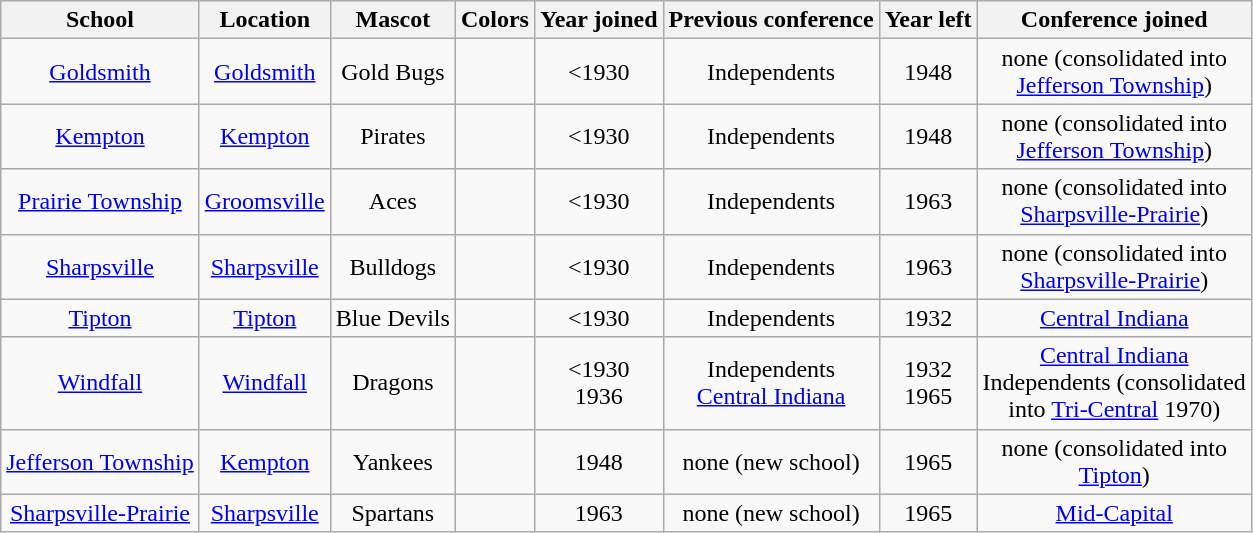<table class="wikitable" style="text-align:center;">
<tr>
<th>School</th>
<th>Location</th>
<th>Mascot</th>
<th>Colors</th>
<th>Year joined</th>
<th>Previous conference</th>
<th>Year left</th>
<th>Conference joined</th>
</tr>
<tr>
<td><a href='#'>Goldsmith</a></td>
<td><a href='#'>Goldsmith</a></td>
<td>Gold Bugs</td>
<td> </td>
<td><1930</td>
<td>Independents</td>
<td>1948</td>
<td>none (consolidated into<br><a href='#'>Jefferson Township</a>)</td>
</tr>
<tr>
<td><a href='#'>Kempton</a></td>
<td><a href='#'>Kempton</a></td>
<td>Pirates</td>
<td> </td>
<td><1930</td>
<td>Independents</td>
<td>1948</td>
<td>none (consolidated into<br><a href='#'>Jefferson Township</a>)</td>
</tr>
<tr>
<td><a href='#'>Prairie Township</a></td>
<td><a href='#'>Groomsville</a></td>
<td>Aces</td>
<td> </td>
<td><1930</td>
<td>Independents</td>
<td>1963</td>
<td>none (consolidated into<br><a href='#'>Sharpsville-Prairie</a>)</td>
</tr>
<tr>
<td><a href='#'>Sharpsville</a></td>
<td><a href='#'>Sharpsville</a></td>
<td>Bulldogs</td>
<td> </td>
<td><1930</td>
<td>Independents</td>
<td>1963</td>
<td>none (consolidated into<br><a href='#'>Sharpsville-Prairie</a>)</td>
</tr>
<tr>
<td><a href='#'>Tipton</a></td>
<td><a href='#'>Tipton</a></td>
<td>Blue Devils</td>
<td> </td>
<td><1930</td>
<td>Independents</td>
<td>1932</td>
<td><a href='#'>Central Indiana</a></td>
</tr>
<tr>
<td><a href='#'>Windfall</a></td>
<td><a href='#'>Windfall</a></td>
<td>Dragons</td>
<td> </td>
<td><1930<br>1936</td>
<td>Independents<br><a href='#'>Central Indiana</a></td>
<td>1932<br>1965</td>
<td><a href='#'>Central Indiana</a><br>Independents (consolidated<br>into <a href='#'>Tri-Central</a> 1970)</td>
</tr>
<tr>
<td><a href='#'>Jefferson Township</a></td>
<td><a href='#'>Kempton</a></td>
<td>Yankees</td>
<td> </td>
<td>1948</td>
<td>none (new school)</td>
<td>1965</td>
<td>none (consolidated into<br><a href='#'>Tipton</a>)</td>
</tr>
<tr>
<td><a href='#'>Sharpsville-Prairie</a></td>
<td><a href='#'>Sharpsville</a></td>
<td>Spartans</td>
<td> </td>
<td>1963</td>
<td>none (new school)</td>
<td>1965</td>
<td><a href='#'>Mid-Capital</a></td>
</tr>
</table>
